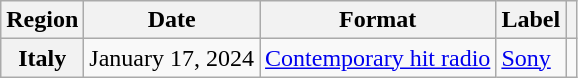<table class="wikitable plainrowheaders">
<tr>
<th scope="col">Region</th>
<th scope="col">Date</th>
<th scope="col">Format</th>
<th scope="col">Label</th>
<th scope="col"></th>
</tr>
<tr>
<th scope="row">Italy</th>
<td>January 17, 2024</td>
<td><a href='#'>Contemporary hit radio</a></td>
<td><a href='#'>Sony</a></td>
<td></td>
</tr>
</table>
